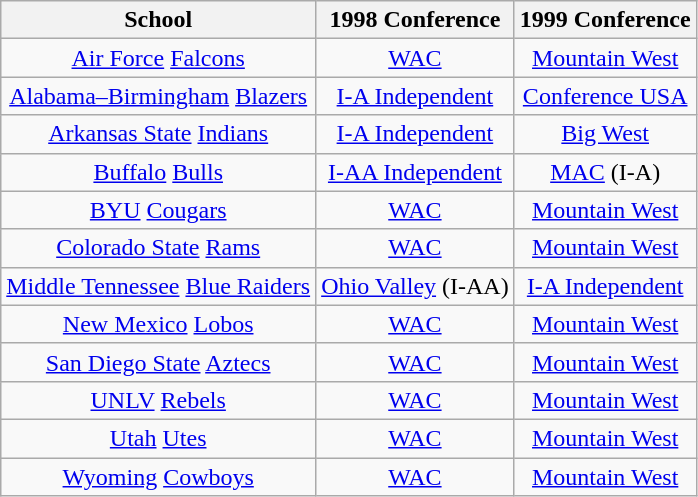<table class="wikitable sortable">
<tr>
<th>School</th>
<th>1998 Conference</th>
<th>1999 Conference</th>
</tr>
<tr style="text-align:center;">
<td><a href='#'>Air Force</a> <a href='#'>Falcons</a></td>
<td><a href='#'>WAC</a></td>
<td><a href='#'>Mountain West</a></td>
</tr>
<tr style="text-align:center;">
<td><a href='#'>Alabama–Birmingham</a> <a href='#'>Blazers</a></td>
<td><a href='#'>I-A Independent</a></td>
<td><a href='#'>Conference USA</a></td>
</tr>
<tr style="text-align:center;">
<td><a href='#'>Arkansas State</a> <a href='#'>Indians</a></td>
<td><a href='#'>I-A Independent</a></td>
<td><a href='#'>Big West</a></td>
</tr>
<tr style="text-align:center;">
<td><a href='#'>Buffalo</a> <a href='#'>Bulls</a></td>
<td><a href='#'>I-AA Independent</a></td>
<td><a href='#'>MAC</a> (I-A)</td>
</tr>
<tr style="text-align:center;">
<td><a href='#'>BYU</a> <a href='#'>Cougars</a></td>
<td><a href='#'>WAC</a></td>
<td><a href='#'>Mountain West</a></td>
</tr>
<tr style="text-align:center;">
<td><a href='#'>Colorado State</a> <a href='#'>Rams</a></td>
<td><a href='#'>WAC</a></td>
<td><a href='#'>Mountain West</a></td>
</tr>
<tr style="text-align:center;">
<td><a href='#'>Middle Tennessee</a> <a href='#'>Blue Raiders</a></td>
<td><a href='#'>Ohio Valley</a> (I-AA)</td>
<td><a href='#'>I-A Independent</a></td>
</tr>
<tr style="text-align:center;">
<td><a href='#'>New Mexico</a> <a href='#'>Lobos</a></td>
<td><a href='#'>WAC</a></td>
<td><a href='#'>Mountain West</a></td>
</tr>
<tr style="text-align:center;">
<td><a href='#'>San Diego State</a> <a href='#'>Aztecs</a></td>
<td><a href='#'>WAC</a></td>
<td><a href='#'>Mountain West</a></td>
</tr>
<tr style="text-align:center;">
<td><a href='#'>UNLV</a> <a href='#'>Rebels</a></td>
<td><a href='#'>WAC</a></td>
<td><a href='#'>Mountain West</a></td>
</tr>
<tr style="text-align:center;">
<td><a href='#'>Utah</a> <a href='#'>Utes</a></td>
<td><a href='#'>WAC</a></td>
<td><a href='#'>Mountain West</a></td>
</tr>
<tr style="text-align:center;">
<td><a href='#'>Wyoming</a> <a href='#'>Cowboys</a></td>
<td><a href='#'>WAC</a></td>
<td><a href='#'>Mountain West</a></td>
</tr>
</table>
